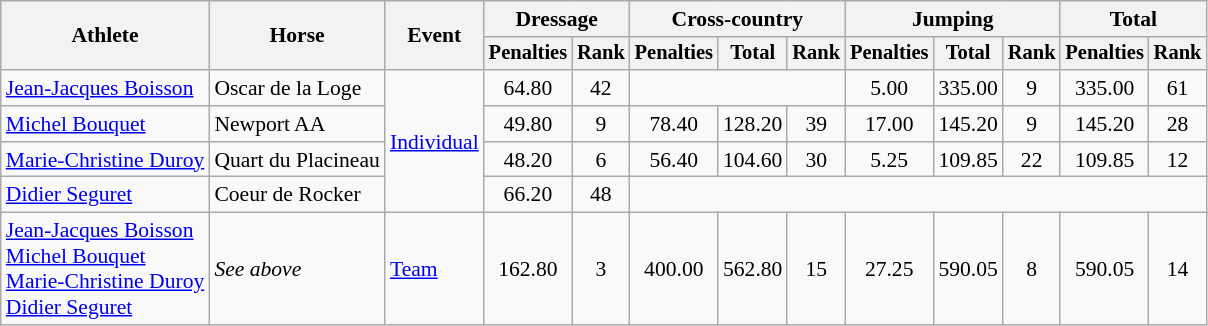<table class=wikitable style="font-size:90%">
<tr>
<th rowspan="2">Athlete</th>
<th rowspan="2">Horse</th>
<th rowspan="2">Event</th>
<th colspan="2">Dressage</th>
<th colspan="3">Cross-country</th>
<th colspan="3">Jumping</th>
<th colspan="2">Total</th>
</tr>
<tr style="font-size:95%">
<th>Penalties</th>
<th>Rank</th>
<th>Penalties</th>
<th>Total</th>
<th>Rank</th>
<th>Penalties</th>
<th>Total</th>
<th>Rank</th>
<th>Penalties</th>
<th>Rank</th>
</tr>
<tr align=center>
<td align=left><a href='#'>Jean-Jacques Boisson</a></td>
<td align=left>Oscar de la Loge</td>
<td align=left rowspan=4><a href='#'>Individual</a></td>
<td>64.80</td>
<td>42</td>
<td colspan=3></td>
<td>5.00</td>
<td>335.00</td>
<td>9</td>
<td>335.00</td>
<td>61</td>
</tr>
<tr align=center>
<td align=left><a href='#'>Michel Bouquet</a></td>
<td align=left>Newport AA</td>
<td>49.80</td>
<td>9</td>
<td>78.40</td>
<td>128.20</td>
<td>39</td>
<td>17.00</td>
<td>145.20</td>
<td>9</td>
<td>145.20</td>
<td>28</td>
</tr>
<tr align=center>
<td align=left><a href='#'>Marie-Christine Duroy</a></td>
<td align=left>Quart du Placineau</td>
<td>48.20</td>
<td>6</td>
<td>56.40</td>
<td>104.60</td>
<td>30</td>
<td>5.25</td>
<td>109.85</td>
<td>22</td>
<td>109.85</td>
<td>12</td>
</tr>
<tr align=center>
<td align=left><a href='#'>Didier Seguret</a></td>
<td align=left>Coeur de Rocker</td>
<td>66.20</td>
<td>48</td>
<td colspan=8></td>
</tr>
<tr align=center>
<td align=left><a href='#'>Jean-Jacques Boisson</a><br><a href='#'>Michel Bouquet</a><br><a href='#'>Marie-Christine Duroy</a><br><a href='#'>Didier Seguret</a></td>
<td align=left><em>See above</em></td>
<td align=left rowspan=4><a href='#'>Team</a></td>
<td>162.80</td>
<td>3</td>
<td>400.00</td>
<td>562.80</td>
<td>15</td>
<td>27.25</td>
<td>590.05</td>
<td>8</td>
<td>590.05</td>
<td>14</td>
</tr>
</table>
